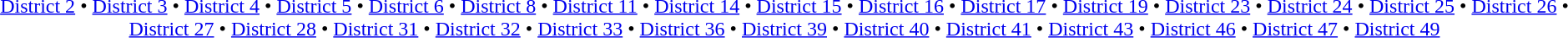<table id=toc class=toc summary=Contents>
<tr>
<td align=center><br><a href='#'>District 2</a> • <a href='#'>District 3</a> • <a href='#'>District 4</a> • <a href='#'>District 5</a> • <a href='#'>District 6</a> • <a href='#'>District 8</a> • <a href='#'>District 11</a> • <a href='#'>District 14</a> • <a href='#'>District 15</a> • <a href='#'>District 16</a> • <a href='#'>District 17</a> • <a href='#'>District 19</a> • <a href='#'>District 23</a> • <a href='#'>District 24</a> • <a href='#'>District 25</a> • <a href='#'>District 26</a> • <a href='#'>District 27</a> • <a href='#'>District 28</a> • <a href='#'>District 31</a> • <a href='#'>District 32</a> • <a href='#'>District 33</a> • <a href='#'>District 36</a> • <a href='#'>District 39</a> • <a href='#'>District 40</a> • <a href='#'>District 41</a> • <a href='#'>District 43</a> • <a href='#'>District 46</a> • <a href='#'>District 47</a> • <a href='#'>District 49</a></td>
</tr>
</table>
